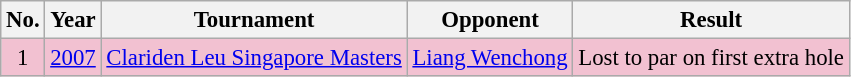<table class="wikitable" style="font-size:95%;">
<tr>
<th>No.</th>
<th>Year</th>
<th>Tournament</th>
<th>Opponent</th>
<th>Result</th>
</tr>
<tr style="background:#F2C1D1;">
<td align=center>1</td>
<td><a href='#'>2007</a></td>
<td><a href='#'>Clariden Leu Singapore Masters</a></td>
<td> <a href='#'>Liang Wenchong</a></td>
<td>Lost to par on first extra hole</td>
</tr>
</table>
